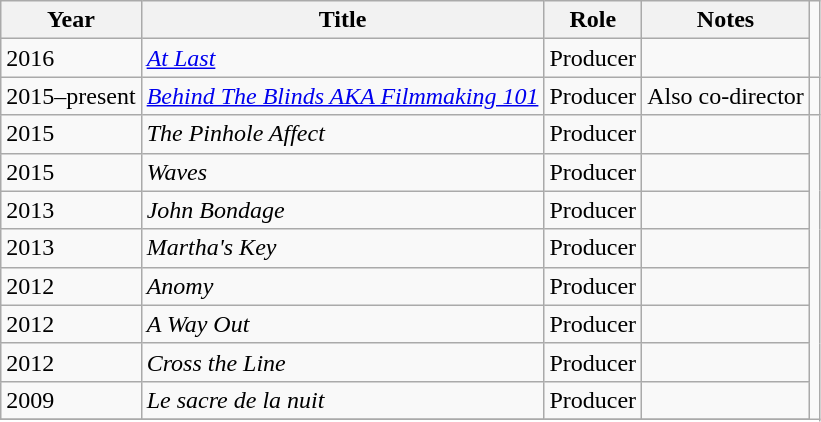<table class="sortable wikitable">
<tr>
<th>Year</th>
<th>Title</th>
<th>Role</th>
<th>Notes</th>
</tr>
<tr>
<td>2016</td>
<td><em><a href='#'>At Last</a></em></td>
<td>Producer</td>
<td></td>
</tr>
<tr>
<td>2015–present</td>
<td><em><a href='#'>Behind The Blinds AKA Filmmaking 101</a></em></td>
<td>Producer</td>
<td>Also co-director</td>
<td></td>
</tr>
<tr>
<td>2015</td>
<td><em>The Pinhole Affect</em></td>
<td>Producer</td>
<td></td>
</tr>
<tr>
<td>2015</td>
<td><em>Waves</em></td>
<td>Producer</td>
<td></td>
</tr>
<tr>
<td>2013</td>
<td><em>John Bondage </em></td>
<td>Producer</td>
<td></td>
</tr>
<tr>
<td>2013</td>
<td><em>Martha's Key </em></td>
<td>Producer</td>
<td></td>
</tr>
<tr>
<td>2012</td>
<td><em>Anomy </em></td>
<td>Producer</td>
<td></td>
</tr>
<tr>
<td>2012</td>
<td><em>A Way Out</em></td>
<td>Producer</td>
<td></td>
</tr>
<tr>
<td>2012</td>
<td><em>Cross the Line</em></td>
<td>Producer</td>
<td></td>
</tr>
<tr>
<td>2009</td>
<td><em>Le sacre de la nuit</em></td>
<td>Producer</td>
<td></td>
</tr>
<tr>
</tr>
</table>
